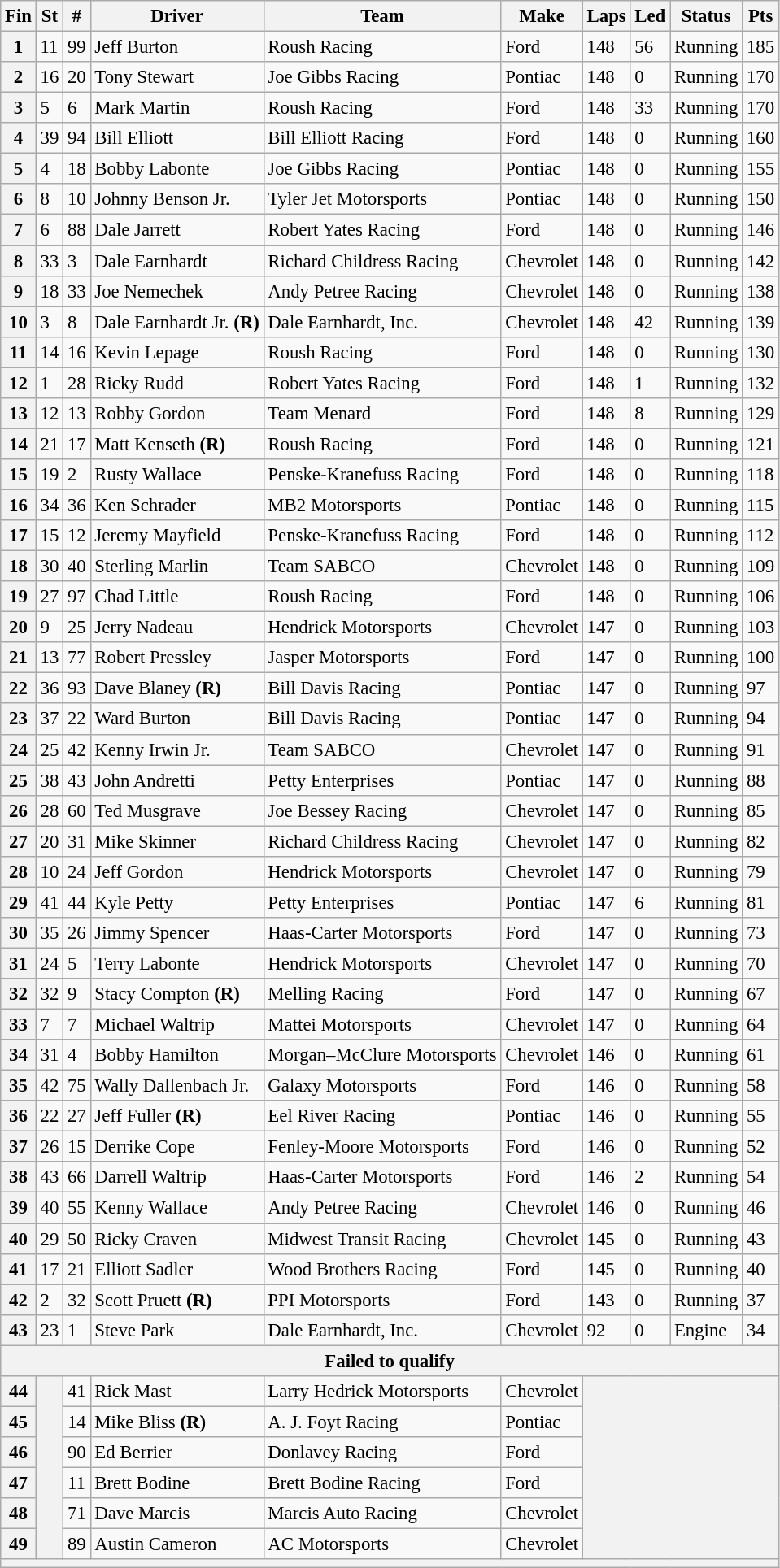<table class="wikitable" style="font-size:95%">
<tr>
<th>Fin</th>
<th>St</th>
<th>#</th>
<th>Driver</th>
<th>Team</th>
<th>Make</th>
<th>Laps</th>
<th>Led</th>
<th>Status</th>
<th>Pts</th>
</tr>
<tr>
<th>1</th>
<td>11</td>
<td>99</td>
<td>Jeff Burton</td>
<td>Roush Racing</td>
<td>Ford</td>
<td>148</td>
<td>56</td>
<td>Running</td>
<td>185</td>
</tr>
<tr>
<th>2</th>
<td>16</td>
<td>20</td>
<td>Tony Stewart</td>
<td>Joe Gibbs Racing</td>
<td>Pontiac</td>
<td>148</td>
<td>0</td>
<td>Running</td>
<td>170</td>
</tr>
<tr>
<th>3</th>
<td>5</td>
<td>6</td>
<td>Mark Martin</td>
<td>Roush Racing</td>
<td>Ford</td>
<td>148</td>
<td>33</td>
<td>Running</td>
<td>170</td>
</tr>
<tr>
<th>4</th>
<td>39</td>
<td>94</td>
<td>Bill Elliott</td>
<td>Bill Elliott Racing</td>
<td>Ford</td>
<td>148</td>
<td>0</td>
<td>Running</td>
<td>160</td>
</tr>
<tr>
<th>5</th>
<td>4</td>
<td>18</td>
<td>Bobby Labonte</td>
<td>Joe Gibbs Racing</td>
<td>Pontiac</td>
<td>148</td>
<td>0</td>
<td>Running</td>
<td>155</td>
</tr>
<tr>
<th>6</th>
<td>8</td>
<td>10</td>
<td>Johnny Benson Jr.</td>
<td>Tyler Jet Motorsports</td>
<td>Pontiac</td>
<td>148</td>
<td>0</td>
<td>Running</td>
<td>150</td>
</tr>
<tr>
<th>7</th>
<td>6</td>
<td>88</td>
<td>Dale Jarrett</td>
<td>Robert Yates Racing</td>
<td>Ford</td>
<td>148</td>
<td>0</td>
<td>Running</td>
<td>146</td>
</tr>
<tr>
<th>8</th>
<td>33</td>
<td>3</td>
<td>Dale Earnhardt</td>
<td>Richard Childress Racing</td>
<td>Chevrolet</td>
<td>148</td>
<td>0</td>
<td>Running</td>
<td>142</td>
</tr>
<tr>
<th>9</th>
<td>18</td>
<td>33</td>
<td>Joe Nemechek</td>
<td>Andy Petree Racing</td>
<td>Chevrolet</td>
<td>148</td>
<td>0</td>
<td>Running</td>
<td>138</td>
</tr>
<tr>
<th>10</th>
<td>3</td>
<td>8</td>
<td>Dale Earnhardt Jr. <strong>(R)</strong></td>
<td>Dale Earnhardt, Inc.</td>
<td>Chevrolet</td>
<td>148</td>
<td>42</td>
<td>Running</td>
<td>139</td>
</tr>
<tr>
<th>11</th>
<td>14</td>
<td>16</td>
<td>Kevin Lepage</td>
<td>Roush Racing</td>
<td>Ford</td>
<td>148</td>
<td>0</td>
<td>Running</td>
<td>130</td>
</tr>
<tr>
<th>12</th>
<td>1</td>
<td>28</td>
<td>Ricky Rudd</td>
<td>Robert Yates Racing</td>
<td>Ford</td>
<td>148</td>
<td>1</td>
<td>Running</td>
<td>132</td>
</tr>
<tr>
<th>13</th>
<td>12</td>
<td>13</td>
<td>Robby Gordon</td>
<td>Team Menard</td>
<td>Ford</td>
<td>148</td>
<td>8</td>
<td>Running</td>
<td>129</td>
</tr>
<tr>
<th>14</th>
<td>21</td>
<td>17</td>
<td>Matt Kenseth <strong>(R)</strong></td>
<td>Roush Racing</td>
<td>Ford</td>
<td>148</td>
<td>0</td>
<td>Running</td>
<td>121</td>
</tr>
<tr>
<th>15</th>
<td>19</td>
<td>2</td>
<td>Rusty Wallace</td>
<td>Penske-Kranefuss Racing</td>
<td>Ford</td>
<td>148</td>
<td>0</td>
<td>Running</td>
<td>118</td>
</tr>
<tr>
<th>16</th>
<td>34</td>
<td>36</td>
<td>Ken Schrader</td>
<td>MB2 Motorsports</td>
<td>Pontiac</td>
<td>148</td>
<td>0</td>
<td>Running</td>
<td>115</td>
</tr>
<tr>
<th>17</th>
<td>15</td>
<td>12</td>
<td>Jeremy Mayfield</td>
<td>Penske-Kranefuss Racing</td>
<td>Ford</td>
<td>148</td>
<td>0</td>
<td>Running</td>
<td>112</td>
</tr>
<tr>
<th>18</th>
<td>30</td>
<td>40</td>
<td>Sterling Marlin</td>
<td>Team SABCO</td>
<td>Chevrolet</td>
<td>148</td>
<td>0</td>
<td>Running</td>
<td>109</td>
</tr>
<tr>
<th>19</th>
<td>27</td>
<td>97</td>
<td>Chad Little</td>
<td>Roush Racing</td>
<td>Ford</td>
<td>148</td>
<td>0</td>
<td>Running</td>
<td>106</td>
</tr>
<tr>
<th>20</th>
<td>9</td>
<td>25</td>
<td>Jerry Nadeau</td>
<td>Hendrick Motorsports</td>
<td>Chevrolet</td>
<td>147</td>
<td>0</td>
<td>Running</td>
<td>103</td>
</tr>
<tr>
<th>21</th>
<td>13</td>
<td>77</td>
<td>Robert Pressley</td>
<td>Jasper Motorsports</td>
<td>Ford</td>
<td>147</td>
<td>0</td>
<td>Running</td>
<td>100</td>
</tr>
<tr>
<th>22</th>
<td>36</td>
<td>93</td>
<td>Dave Blaney <strong>(R)</strong></td>
<td>Bill Davis Racing</td>
<td>Pontiac</td>
<td>147</td>
<td>0</td>
<td>Running</td>
<td>97</td>
</tr>
<tr>
<th>23</th>
<td>37</td>
<td>22</td>
<td>Ward Burton</td>
<td>Bill Davis Racing</td>
<td>Pontiac</td>
<td>147</td>
<td>0</td>
<td>Running</td>
<td>94</td>
</tr>
<tr>
<th>24</th>
<td>25</td>
<td>42</td>
<td>Kenny Irwin Jr.</td>
<td>Team SABCO</td>
<td>Chevrolet</td>
<td>147</td>
<td>0</td>
<td>Running</td>
<td>91</td>
</tr>
<tr>
<th>25</th>
<td>38</td>
<td>43</td>
<td>John Andretti</td>
<td>Petty Enterprises</td>
<td>Pontiac</td>
<td>147</td>
<td>0</td>
<td>Running</td>
<td>88</td>
</tr>
<tr>
<th>26</th>
<td>28</td>
<td>60</td>
<td>Ted Musgrave</td>
<td>Joe Bessey Racing</td>
<td>Chevrolet</td>
<td>147</td>
<td>0</td>
<td>Running</td>
<td>85</td>
</tr>
<tr>
<th>27</th>
<td>20</td>
<td>31</td>
<td>Mike Skinner</td>
<td>Richard Childress Racing</td>
<td>Chevrolet</td>
<td>147</td>
<td>0</td>
<td>Running</td>
<td>82</td>
</tr>
<tr>
<th>28</th>
<td>10</td>
<td>24</td>
<td>Jeff Gordon</td>
<td>Hendrick Motorsports</td>
<td>Chevrolet</td>
<td>147</td>
<td>0</td>
<td>Running</td>
<td>79</td>
</tr>
<tr>
<th>29</th>
<td>41</td>
<td>44</td>
<td>Kyle Petty</td>
<td>Petty Enterprises</td>
<td>Pontiac</td>
<td>147</td>
<td>6</td>
<td>Running</td>
<td>81</td>
</tr>
<tr>
<th>30</th>
<td>35</td>
<td>26</td>
<td>Jimmy Spencer</td>
<td>Haas-Carter Motorsports</td>
<td>Ford</td>
<td>147</td>
<td>0</td>
<td>Running</td>
<td>73</td>
</tr>
<tr>
<th>31</th>
<td>24</td>
<td>5</td>
<td>Terry Labonte</td>
<td>Hendrick Motorsports</td>
<td>Chevrolet</td>
<td>147</td>
<td>0</td>
<td>Running</td>
<td>70</td>
</tr>
<tr>
<th>32</th>
<td>32</td>
<td>9</td>
<td>Stacy Compton <strong>(R)</strong></td>
<td>Melling Racing</td>
<td>Ford</td>
<td>147</td>
<td>0</td>
<td>Running</td>
<td>67</td>
</tr>
<tr>
<th>33</th>
<td>7</td>
<td>7</td>
<td>Michael Waltrip</td>
<td>Mattei Motorsports</td>
<td>Chevrolet</td>
<td>147</td>
<td>0</td>
<td>Running</td>
<td>64</td>
</tr>
<tr>
<th>34</th>
<td>31</td>
<td>4</td>
<td>Bobby Hamilton</td>
<td>Morgan–McClure Motorsports</td>
<td>Chevrolet</td>
<td>146</td>
<td>0</td>
<td>Running</td>
<td>61</td>
</tr>
<tr>
<th>35</th>
<td>42</td>
<td>75</td>
<td>Wally Dallenbach Jr.</td>
<td>Galaxy Motorsports</td>
<td>Ford</td>
<td>146</td>
<td>0</td>
<td>Running</td>
<td>58</td>
</tr>
<tr>
<th>36</th>
<td>22</td>
<td>27</td>
<td>Jeff Fuller <strong>(R)</strong></td>
<td>Eel River Racing</td>
<td>Pontiac</td>
<td>146</td>
<td>0</td>
<td>Running</td>
<td>55</td>
</tr>
<tr>
<th>37</th>
<td>26</td>
<td>15</td>
<td>Derrike Cope</td>
<td>Fenley-Moore Motorsports</td>
<td>Ford</td>
<td>146</td>
<td>0</td>
<td>Running</td>
<td>52</td>
</tr>
<tr>
<th>38</th>
<td>43</td>
<td>66</td>
<td>Darrell Waltrip</td>
<td>Haas-Carter Motorsports</td>
<td>Ford</td>
<td>146</td>
<td>2</td>
<td>Running</td>
<td>54</td>
</tr>
<tr>
<th>39</th>
<td>40</td>
<td>55</td>
<td>Kenny Wallace</td>
<td>Andy Petree Racing</td>
<td>Chevrolet</td>
<td>146</td>
<td>0</td>
<td>Running</td>
<td>46</td>
</tr>
<tr>
<th>40</th>
<td>29</td>
<td>50</td>
<td>Ricky Craven</td>
<td>Midwest Transit Racing</td>
<td>Chevrolet</td>
<td>145</td>
<td>0</td>
<td>Running</td>
<td>43</td>
</tr>
<tr>
<th>41</th>
<td>17</td>
<td>21</td>
<td>Elliott Sadler</td>
<td>Wood Brothers Racing</td>
<td>Ford</td>
<td>145</td>
<td>0</td>
<td>Running</td>
<td>40</td>
</tr>
<tr>
<th>42</th>
<td>2</td>
<td>32</td>
<td>Scott Pruett <strong>(R)</strong></td>
<td>PPI Motorsports</td>
<td>Ford</td>
<td>143</td>
<td>0</td>
<td>Running</td>
<td>37</td>
</tr>
<tr>
<th>43</th>
<td>23</td>
<td>1</td>
<td>Steve Park</td>
<td>Dale Earnhardt, Inc.</td>
<td>Chevrolet</td>
<td>92</td>
<td>0</td>
<td>Engine</td>
<td>34</td>
</tr>
<tr>
<th colspan="10">Failed to qualify</th>
</tr>
<tr>
<th>44</th>
<th rowspan="6"></th>
<td>41</td>
<td>Rick Mast</td>
<td>Larry Hedrick Motorsports</td>
<td>Chevrolet</td>
<th colspan="4" rowspan="6"></th>
</tr>
<tr>
<th>45</th>
<td>14</td>
<td>Mike Bliss <strong>(R)</strong></td>
<td>A. J. Foyt Racing</td>
<td>Pontiac</td>
</tr>
<tr>
<th>46</th>
<td>90</td>
<td>Ed Berrier</td>
<td>Donlavey Racing</td>
<td>Ford</td>
</tr>
<tr>
<th>47</th>
<td>11</td>
<td>Brett Bodine</td>
<td>Brett Bodine Racing</td>
<td>Ford</td>
</tr>
<tr>
<th>48</th>
<td>71</td>
<td>Dave Marcis</td>
<td>Marcis Auto Racing</td>
<td>Chevrolet</td>
</tr>
<tr>
<th>49</th>
<td>89</td>
<td>Austin Cameron</td>
<td>AC Motorsports</td>
<td>Chevrolet</td>
</tr>
<tr>
<th colspan="10"></th>
</tr>
</table>
